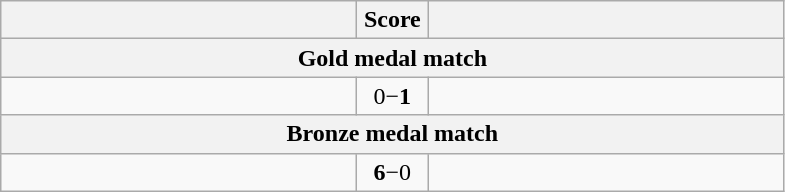<table class="wikitable" style="text-align: left; ">
<tr>
<th align="right" width="230"></th>
<th width="40">Score</th>
<th align="left" width="230"></th>
</tr>
<tr>
<th colspan=3>Gold medal match</th>
</tr>
<tr>
<td></td>
<td align="center">0−<strong>1</strong></td>
<td><strong></strong></td>
</tr>
<tr>
<th colspan=3>Bronze medal match</th>
</tr>
<tr>
<td><strong></strong></td>
<td align="center"><strong>6</strong>−0</td>
<td></td>
</tr>
</table>
